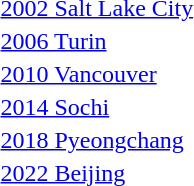<table>
<tr valign="top">
<td><a href='#'>2002 Salt Lake City</a><br></td>
<td></td>
<td></td>
<td></td>
</tr>
<tr valign="top">
<td><a href='#'>2006 Turin</a><br></td>
<td></td>
<td></td>
<td></td>
</tr>
<tr valign="top">
<td><a href='#'>2010 Vancouver</a><br></td>
<td></td>
<td></td>
<td></td>
</tr>
<tr valign="top">
<td><a href='#'>2014 Sochi</a><br></td>
<td></td>
<td></td>
<td></td>
</tr>
<tr valign="top">
<td><a href='#'>2018 Pyeongchang</a><br></td>
<td></td>
<td></td>
<td></td>
</tr>
<tr valign="top">
<td><a href='#'>2022 Beijing</a><br></td>
<td></td>
<td></td>
<td></td>
</tr>
<tr>
</tr>
</table>
